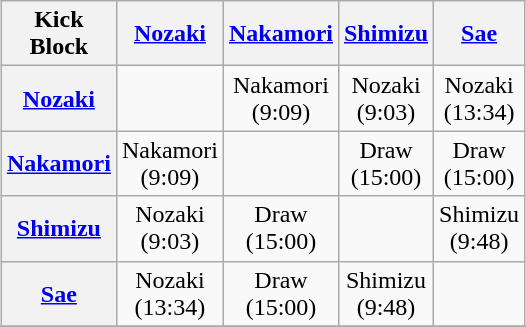<table class="wikitable" style="text-align:center; margin: 1em auto 1em auto;" width="25%">
<tr>
<th>Kick Block</th>
<th><a href='#'>Nozaki</a></th>
<th><a href='#'>Nakamori</a></th>
<th><a href='#'>Shimizu</a></th>
<th><a href='#'>Sae</a></th>
</tr>
<tr>
<th><a href='#'>Nozaki</a></th>
<td></td>
<td>Nakamori<br>(9:09)</td>
<td>Nozaki<br>(9:03)</td>
<td>Nozaki<br>(13:34)</td>
</tr>
<tr>
<th><a href='#'>Nakamori</a></th>
<td>Nakamori<br>(9:09)</td>
<td></td>
<td>Draw<br>(15:00)</td>
<td>Draw<br>(15:00)</td>
</tr>
<tr>
<th><a href='#'>Shimizu</a></th>
<td>Nozaki<br>(9:03)</td>
<td>Draw<br>(15:00)</td>
<td></td>
<td>Shimizu<br>(9:48)</td>
</tr>
<tr>
<th><a href='#'>Sae</a></th>
<td>Nozaki<br>(13:34)</td>
<td>Draw<br>(15:00)</td>
<td>Shimizu<br>(9:48)</td>
<td></td>
</tr>
<tr>
</tr>
</table>
